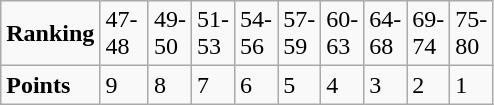<table class="wikitable">
<tr>
<td><strong>Ranking</strong></td>
<td width=25>47-48</td>
<td width=15>49-50</td>
<td width=15>51-53</td>
<td width=15>54-56</td>
<td width=15>57-59</td>
<td width=15>60-63</td>
<td width=15>64-68</td>
<td width=15>69-74</td>
<td width=15>75-80</td>
</tr>
<tr>
<td><strong>Points</strong></td>
<td>9</td>
<td>8</td>
<td>7</td>
<td>6</td>
<td>5</td>
<td>4</td>
<td>3</td>
<td>2</td>
<td>1</td>
</tr>
</table>
